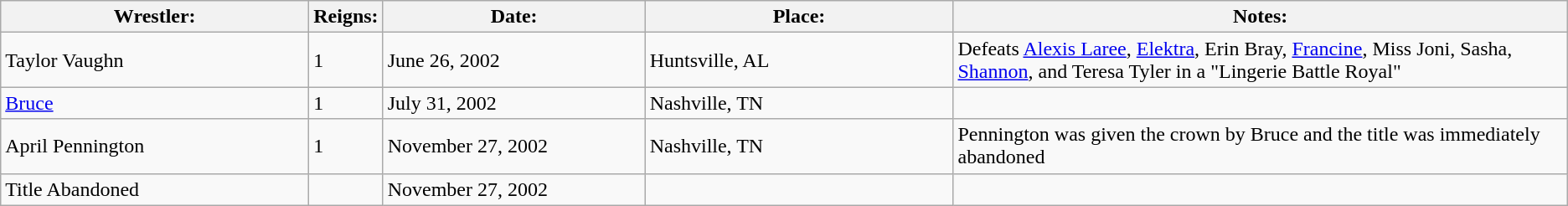<table class="wikitable">
<tr>
<th width=20%><strong>Wrestler:</strong></th>
<th width=3%><strong>Reigns:</strong></th>
<th width=17%><strong>Date:</strong></th>
<th width=20%><strong>Place:</strong></th>
<th width=40%><strong>Notes:</strong></th>
</tr>
<tr>
<td>Taylor Vaughn</td>
<td>1</td>
<td>June 26, 2002</td>
<td>Huntsville, AL</td>
<td>Defeats <a href='#'>Alexis Laree</a>, <a href='#'>Elektra</a>, Erin Bray, <a href='#'>Francine</a>, Miss Joni, Sasha, <a href='#'>Shannon</a>, and Teresa Tyler in a "Lingerie Battle Royal"</td>
</tr>
<tr>
<td><a href='#'>Bruce</a></td>
<td>1</td>
<td>July 31, 2002</td>
<td>Nashville, TN</td>
<td></td>
</tr>
<tr>
<td>April Pennington</td>
<td>1</td>
<td>November 27, 2002</td>
<td>Nashville, TN</td>
<td>Pennington was given the crown by Bruce and the title was immediately abandoned</td>
</tr>
<tr>
<td>Title Abandoned</td>
<td></td>
<td>November 27, 2002</td>
<td></td>
<td></td>
</tr>
</table>
